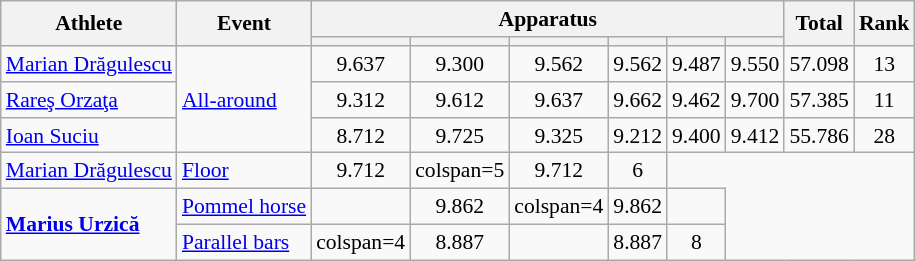<table class="wikitable" style="font-size:90%">
<tr>
<th rowspan=2>Athlete</th>
<th rowspan=2>Event</th>
<th colspan =6>Apparatus</th>
<th rowspan=2>Total</th>
<th rowspan=2>Rank</th>
</tr>
<tr style="font-size:95%">
<th></th>
<th></th>
<th></th>
<th></th>
<th></th>
<th></th>
</tr>
<tr align=center>
<td align=left><a href='#'>Marian Drăgulescu</a></td>
<td align=left rowspan=3><a href='#'>All-around</a></td>
<td>9.637</td>
<td>9.300</td>
<td>9.562</td>
<td>9.562</td>
<td>9.487</td>
<td>9.550</td>
<td>57.098</td>
<td>13</td>
</tr>
<tr align=center>
<td align=left><a href='#'>Rareş Orzaţa</a></td>
<td>9.312</td>
<td>9.612</td>
<td>9.637</td>
<td>9.662</td>
<td>9.462</td>
<td>9.700</td>
<td>57.385</td>
<td>11</td>
</tr>
<tr align=center>
<td align=left><a href='#'>Ioan Suciu</a></td>
<td>8.712</td>
<td>9.725</td>
<td>9.325</td>
<td>9.212</td>
<td>9.400</td>
<td>9.412</td>
<td>55.786</td>
<td>28</td>
</tr>
<tr align=center>
<td align=left><a href='#'>Marian Drăgulescu</a></td>
<td align=left><a href='#'>Floor</a></td>
<td>9.712</td>
<td>colspan=5 </td>
<td>9.712</td>
<td>6</td>
</tr>
<tr align=center>
<td align=left rowspan=2><strong><a href='#'>Marius Urzică</a></strong></td>
<td align=left><a href='#'>Pommel horse</a></td>
<td></td>
<td>9.862</td>
<td>colspan=4 </td>
<td>9.862</td>
<td></td>
</tr>
<tr align=center>
<td align=left><a href='#'>Parallel bars</a></td>
<td>colspan=4 </td>
<td>8.887</td>
<td></td>
<td>8.887</td>
<td>8</td>
</tr>
</table>
